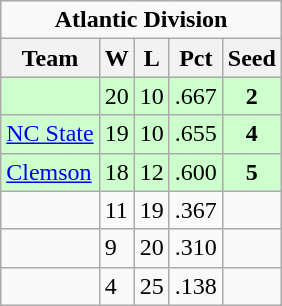<table class="wikitable" style="float:left;margin-right:1em;">
<tr>
<td colspan="5" align="center"><strong>Atlantic Division</strong></td>
</tr>
<tr>
<th>Team</th>
<th>W</th>
<th>L</th>
<th>Pct</th>
<th>Seed</th>
</tr>
<tr bgcolor="#ccffcc">
<td></td>
<td>20</td>
<td>10</td>
<td>.667</td>
<td align=center><strong>2</strong></td>
</tr>
<tr bgcolor="#ccffcc">
<td><a href='#'>NC State</a></td>
<td>19</td>
<td>10</td>
<td>.655</td>
<td align=center><strong>4</strong></td>
</tr>
<tr bgcolor="#ccffcc">
<td><a href='#'>Clemson</a></td>
<td>18</td>
<td>12</td>
<td>.600</td>
<td align=center><strong>5</strong></td>
</tr>
<tr>
<td></td>
<td>11</td>
<td>19</td>
<td>.367</td>
<td></td>
</tr>
<tr>
<td></td>
<td>9</td>
<td>20</td>
<td>.310</td>
<td></td>
</tr>
<tr>
<td></td>
<td>4</td>
<td>25</td>
<td>.138</td>
<td></td>
</tr>
</table>
